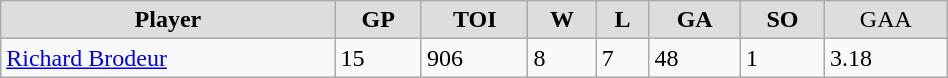<table class="wikitable" width="50%">
<tr align="center"  bgcolor="#dddddd">
<td><strong>Player</strong></td>
<td><strong>GP</strong></td>
<td><strong>TOI</strong></td>
<td><strong>W</strong></td>
<td><strong>L</strong></td>
<td><strong>GA</strong></td>
<td><strong>SO</strong></td>
<td>GAA</td>
</tr>
<tr>
<td><a href='#'>Richard Brodeur</a></td>
<td>15</td>
<td>906</td>
<td>8</td>
<td>7</td>
<td>48</td>
<td>1</td>
<td>3.18</td>
</tr>
</table>
